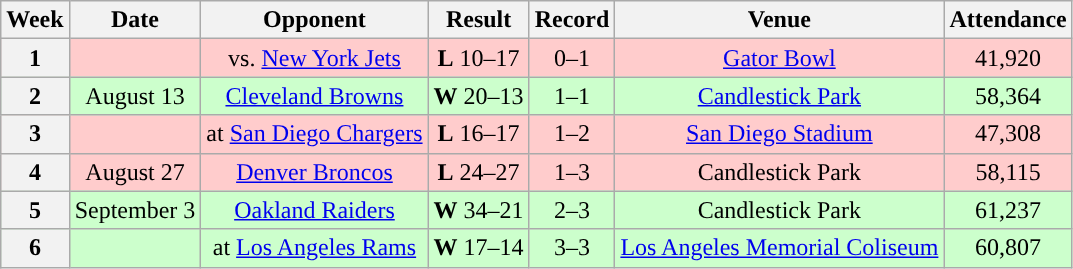<table class="wikitable" style="text-align:center">
<tr>
<th>Week</th>
<th>Date</th>
<th>Opponent</th>
<th>Result</th>
<th>Record</th>
<th>Venue</th>
<th>Attendance</th>
</tr>
<tr style="background:#fcc">
<th>1</th>
<td></td>
<td>vs. <a href='#'>New York Jets</a></td>
<td><strong>L</strong> 10–17</td>
<td>0–1</td>
<td><a href='#'>Gator Bowl</a></td>
<td>41,920</td>
</tr>
<tr style="background:#cfc">
<th>2</th>
<td>August 13</td>
<td><a href='#'>Cleveland Browns</a></td>
<td><strong>W</strong> 20–13</td>
<td>1–1</td>
<td><a href='#'>Candlestick Park</a></td>
<td>58,364</td>
</tr>
<tr style="background:#fcc">
<th>3</th>
<td></td>
<td>at <a href='#'>San Diego Chargers</a></td>
<td><strong>L</strong> 16–17</td>
<td>1–2</td>
<td><a href='#'>San Diego Stadium</a></td>
<td>47,308</td>
</tr>
<tr style="background:#fcc">
<th>4</th>
<td>August 27</td>
<td><a href='#'>Denver Broncos</a></td>
<td><strong>L</strong> 24–27</td>
<td>1–3</td>
<td>Candlestick Park</td>
<td>58,115</td>
</tr>
<tr style="background:#cfc">
<th>5</th>
<td>September 3</td>
<td><a href='#'>Oakland Raiders</a></td>
<td><strong>W</strong> 34–21</td>
<td>2–3</td>
<td>Candlestick Park</td>
<td>61,237</td>
</tr>
<tr style="background:#cfc">
<th>6</th>
<td></td>
<td>at <a href='#'>Los Angeles Rams</a></td>
<td><strong>W</strong> 17–14</td>
<td>3–3</td>
<td><a href='#'>Los Angeles Memorial Coliseum</a></td>
<td>60,807</td>
</tr>
</table>
